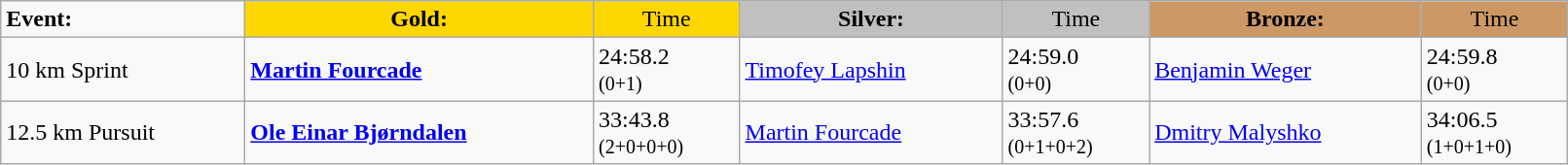<table class="wikitable" width=85%>
<tr>
<td><strong>Event:</strong></td>
<td style="text-align:center;background-color:gold;"><strong>Gold:</strong></td>
<td style="text-align:center;background-color:gold;">Time</td>
<td style="text-align:center;background-color:silver;"><strong>Silver:</strong></td>
<td style="text-align:center;background-color:silver;">Time</td>
<td style="text-align:center;background-color:#CC9966;"><strong>Bronze:</strong></td>
<td style="text-align:center;background-color:#CC9966;">Time</td>
</tr>
<tr>
<td>10 km Sprint<br></td>
<td><strong><a href='#'>Martin Fourcade</a></strong><br><small></small></td>
<td>24:58.2<br><small>(0+1)</small></td>
<td><a href='#'>Timofey Lapshin</a><br><small></small></td>
<td>24:59.0<br><small>(0+0)</small></td>
<td><a href='#'>Benjamin Weger</a><br><small></small></td>
<td>24:59.8<br><small>(0+0)</small></td>
</tr>
<tr>
<td>12.5 km Pursuit<br></td>
<td><strong><a href='#'>Ole Einar Bjørndalen</a></strong><br><small></small></td>
<td>33:43.8<br><small>(2+0+0+0)</small></td>
<td><a href='#'>Martin Fourcade</a><br><small></small></td>
<td>33:57.6<br><small>(0+1+0+2)</small></td>
<td><a href='#'>Dmitry Malyshko</a><br><small></small></td>
<td>34:06.5<br><small>(1+0+1+0)</small></td>
</tr>
</table>
